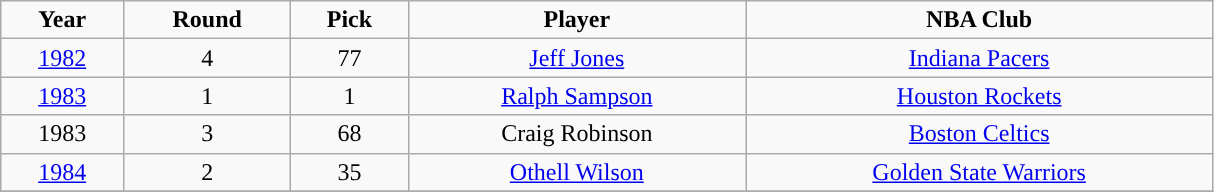<table class="wikitable" width="64%">
<tr align="center">
<td><strong>Year</strong></td>
<td><strong>Round</strong></td>
<td><strong>Pick</strong></td>
<td><strong>Player</strong></td>
<td><strong>NBA Club</strong></td>
</tr>
<tr align="center" bgcolor="">
<td><a href='#'>1982</a></td>
<td>4</td>
<td>77</td>
<td><a href='#'>Jeff Jones</a></td>
<td><a href='#'>Indiana Pacers</a></td>
</tr>
<tr align="center" bgcolor="">
<td><a href='#'>1983</a></td>
<td>1</td>
<td>1</td>
<td><a href='#'>Ralph Sampson</a></td>
<td><a href='#'>Houston Rockets</a></td>
</tr>
<tr align="center" bgcolor="">
<td>1983</td>
<td>3</td>
<td>68</td>
<td>Craig Robinson</td>
<td><a href='#'>Boston Celtics</a></td>
</tr>
<tr align="center" bgcolor="">
<td><a href='#'>1984</a></td>
<td>2</td>
<td>35</td>
<td><a href='#'>Othell Wilson</a></td>
<td><a href='#'>Golden State Warriors</a></td>
</tr>
<tr align="center" bgcolor="">
</tr>
</table>
